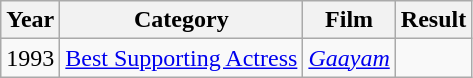<table class="wikitable">
<tr>
<th>Year</th>
<th>Category</th>
<th>Film</th>
<th>Result</th>
</tr>
<tr>
<td>1993</td>
<td><a href='#'>Best Supporting Actress</a></td>
<td><em><a href='#'>Gaayam</a></em></td>
<td></td>
</tr>
</table>
